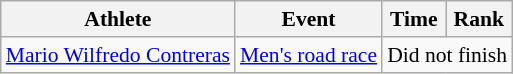<table class=wikitable style="font-size:90%">
<tr>
<th>Athlete</th>
<th>Event</th>
<th>Time</th>
<th>Rank</th>
</tr>
<tr align=center>
<td align=left><a href='#'>Mario Wilfredo Contreras</a></td>
<td align=left><a href='#'>Men's road race</a></td>
<td colspan=2>Did not finish</td>
</tr>
</table>
